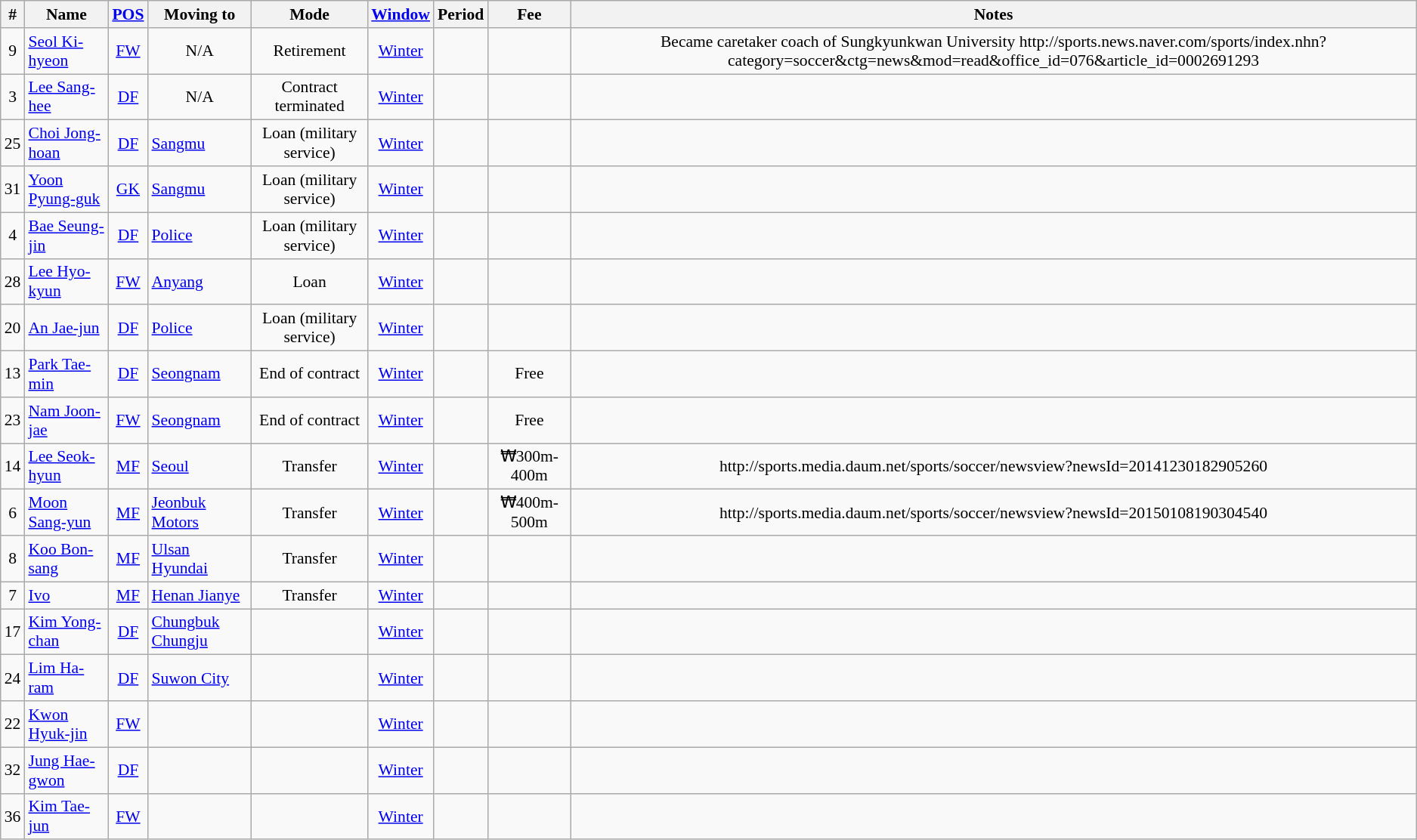<table class="wikitable sortable" style="text-align: center; font-size:90%;">
<tr>
<th>#</th>
<th>Name</th>
<th><a href='#'>POS</a></th>
<th>Moving to</th>
<th>Mode</th>
<th><a href='#'>Window</a></th>
<th>Period</th>
<th>Fee</th>
<th>Notes</th>
</tr>
<tr>
<td>9</td>
<td align=left> <a href='#'>Seol Ki-hyeon</a></td>
<td><a href='#'>FW</a></td>
<td>N/A</td>
<td>Retirement</td>
<td><a href='#'>Winter</a></td>
<td></td>
<td></td>
<td>Became caretaker coach of Sungkyunkwan University http://sports.news.naver.com/sports/index.nhn?category=soccer&ctg=news&mod=read&office_id=076&article_id=0002691293</td>
</tr>
<tr>
<td>3</td>
<td align=left> <a href='#'>Lee Sang-hee</a></td>
<td><a href='#'>DF</a></td>
<td>N/A</td>
<td>Contract terminated</td>
<td><a href='#'>Winter</a></td>
<td></td>
<td></td>
<td></td>
</tr>
<tr>
<td>25</td>
<td align=left> <a href='#'>Choi Jong-hoan</a></td>
<td><a href='#'>DF</a></td>
<td align=left> <a href='#'>Sangmu</a></td>
<td>Loan (military service)</td>
<td><a href='#'>Winter</a></td>
<td></td>
<td></td>
<td></td>
</tr>
<tr>
<td>31</td>
<td align=left> <a href='#'>Yoon Pyung-guk</a></td>
<td><a href='#'>GK</a></td>
<td align=left> <a href='#'>Sangmu</a></td>
<td>Loan (military service)</td>
<td><a href='#'>Winter</a></td>
<td></td>
<td></td>
<td></td>
</tr>
<tr>
<td>4</td>
<td align=left> <a href='#'>Bae Seung-jin</a></td>
<td><a href='#'>DF</a></td>
<td align=left> <a href='#'>Police</a></td>
<td>Loan (military service)</td>
<td><a href='#'>Winter</a></td>
<td></td>
<td></td>
<td></td>
</tr>
<tr>
<td>28</td>
<td align=left> <a href='#'>Lee Hyo-kyun</a></td>
<td><a href='#'>FW</a></td>
<td align=left> <a href='#'>Anyang</a></td>
<td>Loan</td>
<td><a href='#'>Winter</a></td>
<td></td>
<td></td>
<td></td>
</tr>
<tr>
<td>20</td>
<td align=left> <a href='#'>An Jae-jun</a></td>
<td><a href='#'>DF</a></td>
<td align=left> <a href='#'>Police</a></td>
<td>Loan (military service)</td>
<td><a href='#'>Winter</a></td>
<td></td>
<td></td>
<td></td>
</tr>
<tr>
<td>13</td>
<td align=left> <a href='#'>Park Tae-min</a></td>
<td><a href='#'>DF</a></td>
<td align=left> <a href='#'>Seongnam</a></td>
<td>End of contract</td>
<td><a href='#'>Winter</a></td>
<td></td>
<td>Free</td>
<td></td>
</tr>
<tr>
<td>23</td>
<td align=left> <a href='#'>Nam Joon-jae</a></td>
<td><a href='#'>FW</a></td>
<td align=left> <a href='#'>Seongnam</a></td>
<td>End of contract</td>
<td><a href='#'>Winter</a></td>
<td></td>
<td>Free</td>
<td></td>
</tr>
<tr>
<td>14</td>
<td align=left> <a href='#'>Lee Seok-hyun</a></td>
<td><a href='#'>MF</a></td>
<td align=left> <a href='#'>Seoul</a></td>
<td>Transfer</td>
<td><a href='#'>Winter</a></td>
<td></td>
<td>₩300m-400m</td>
<td>http://sports.media.daum.net/sports/soccer/newsview?newsId=20141230182905260</td>
</tr>
<tr>
<td>6</td>
<td align=left> <a href='#'>Moon Sang-yun</a></td>
<td><a href='#'>MF</a></td>
<td align=left> <a href='#'>Jeonbuk Motors</a></td>
<td>Transfer</td>
<td><a href='#'>Winter</a></td>
<td></td>
<td>₩400m-500m</td>
<td>http://sports.media.daum.net/sports/soccer/newsview?newsId=20150108190304540</td>
</tr>
<tr>
<td>8</td>
<td align=left> <a href='#'>Koo Bon-sang</a></td>
<td><a href='#'>MF</a></td>
<td align=left> <a href='#'>Ulsan Hyundai</a></td>
<td>Transfer</td>
<td><a href='#'>Winter</a></td>
<td></td>
<td></td>
<td></td>
</tr>
<tr>
<td>7</td>
<td align=left> <a href='#'>Ivo</a></td>
<td><a href='#'>MF</a></td>
<td align=left> <a href='#'>Henan Jianye</a></td>
<td>Transfer</td>
<td><a href='#'>Winter</a></td>
<td></td>
<td></td>
<td></td>
</tr>
<tr>
<td>17</td>
<td align=left> <a href='#'>Kim Yong-chan</a></td>
<td><a href='#'>DF</a></td>
<td align=left> <a href='#'>Chungbuk Chungju</a></td>
<td></td>
<td><a href='#'>Winter</a></td>
<td></td>
<td></td>
<td></td>
</tr>
<tr>
<td>24</td>
<td align=left> <a href='#'>Lim Ha-ram</a></td>
<td><a href='#'>DF</a></td>
<td align=left> <a href='#'>Suwon City</a></td>
<td></td>
<td><a href='#'>Winter</a></td>
<td></td>
<td></td>
<td></td>
</tr>
<tr>
<td>22</td>
<td align=left> <a href='#'>Kwon Hyuk-jin</a></td>
<td><a href='#'>FW</a></td>
<td></td>
<td></td>
<td><a href='#'>Winter</a></td>
<td></td>
<td></td>
<td></td>
</tr>
<tr>
<td>32</td>
<td align=left> <a href='#'>Jung Hae-gwon</a></td>
<td><a href='#'>DF</a></td>
<td></td>
<td></td>
<td><a href='#'>Winter</a></td>
<td></td>
<td></td>
<td></td>
</tr>
<tr>
<td>36</td>
<td align=left> <a href='#'>Kim Tae-jun</a></td>
<td><a href='#'>FW</a></td>
<td></td>
<td></td>
<td><a href='#'>Winter</a></td>
<td></td>
<td></td>
<td></td>
</tr>
</table>
